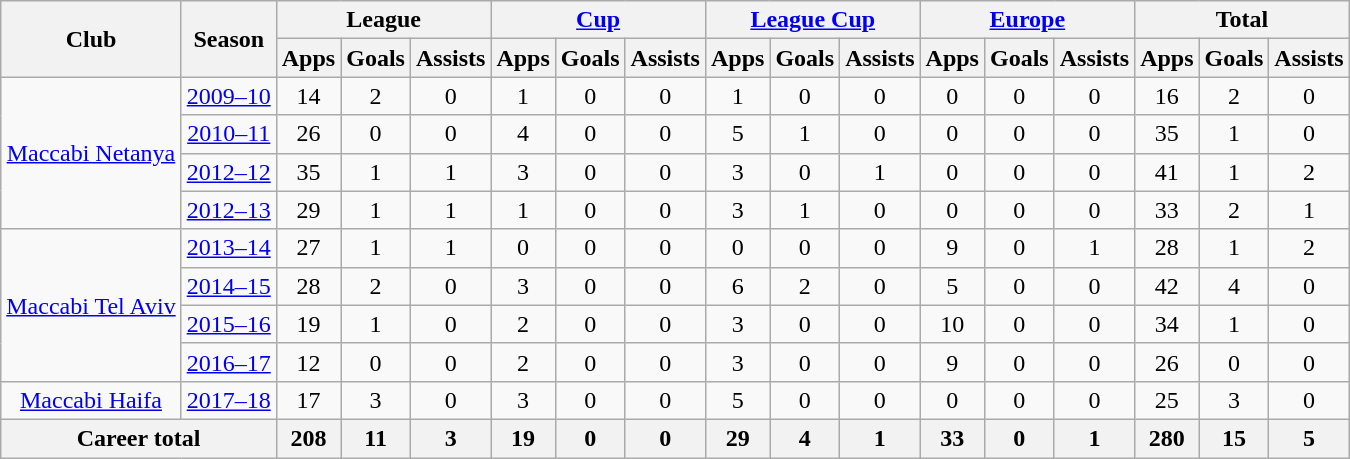<table class="wikitable" style="text-align: center;">
<tr>
<th rowspan="2">Club</th>
<th rowspan="2">Season</th>
<th colspan="3">League</th>
<th colspan="3"><a href='#'>Cup</a></th>
<th colspan="3"><a href='#'>League Cup</a></th>
<th colspan="3"><a href='#'>Europe</a></th>
<th colspan="3">Total</th>
</tr>
<tr>
<th>Apps</th>
<th>Goals</th>
<th>Assists</th>
<th>Apps</th>
<th>Goals</th>
<th>Assists</th>
<th>Apps</th>
<th>Goals</th>
<th>Assists</th>
<th>Apps</th>
<th>Goals</th>
<th>Assists</th>
<th>Apps</th>
<th>Goals</th>
<th>Assists</th>
</tr>
<tr |->
<td rowspan="4"><a href='#'>Maccabi Netanya</a></td>
<td><a href='#'>2009–10</a></td>
<td>14</td>
<td>2</td>
<td>0</td>
<td>1</td>
<td>0</td>
<td>0</td>
<td>1</td>
<td>0</td>
<td>0</td>
<td>0</td>
<td>0</td>
<td>0</td>
<td>16</td>
<td>2</td>
<td>0</td>
</tr>
<tr>
<td><a href='#'>2010–11</a></td>
<td>26</td>
<td>0</td>
<td>0</td>
<td>4</td>
<td>0</td>
<td>0</td>
<td>5</td>
<td>1</td>
<td>0</td>
<td>0</td>
<td>0</td>
<td>0</td>
<td>35</td>
<td>1</td>
<td>0</td>
</tr>
<tr>
<td><a href='#'>2012–12</a></td>
<td>35</td>
<td>1</td>
<td>1</td>
<td>3</td>
<td>0</td>
<td>0</td>
<td>3</td>
<td>0</td>
<td>1</td>
<td>0</td>
<td>0</td>
<td>0</td>
<td>41</td>
<td>1</td>
<td>2</td>
</tr>
<tr>
<td><a href='#'>2012–13</a></td>
<td>29</td>
<td>1</td>
<td>1</td>
<td>1</td>
<td>0</td>
<td>0</td>
<td>3</td>
<td>1</td>
<td>0</td>
<td>0</td>
<td>0</td>
<td>0</td>
<td>33</td>
<td>2</td>
<td>1</td>
</tr>
<tr>
<td rowspan="4"><a href='#'>Maccabi Tel Aviv</a></td>
<td><a href='#'>2013–14</a></td>
<td>27</td>
<td>1</td>
<td>1</td>
<td>0</td>
<td>0</td>
<td>0</td>
<td>0</td>
<td>0</td>
<td>0</td>
<td>9</td>
<td>0</td>
<td>1</td>
<td>28</td>
<td>1</td>
<td>2</td>
</tr>
<tr>
<td><a href='#'>2014–15</a></td>
<td>28</td>
<td>2</td>
<td>0</td>
<td>3</td>
<td>0</td>
<td>0</td>
<td>6</td>
<td>2</td>
<td>0</td>
<td>5</td>
<td>0</td>
<td>0</td>
<td>42</td>
<td>4</td>
<td>0</td>
</tr>
<tr>
<td><a href='#'>2015–16</a></td>
<td>19</td>
<td>1</td>
<td>0</td>
<td>2</td>
<td>0</td>
<td>0</td>
<td>3</td>
<td>0</td>
<td>0</td>
<td>10</td>
<td>0</td>
<td>0</td>
<td>34</td>
<td>1</td>
<td>0</td>
</tr>
<tr>
<td><a href='#'>2016–17</a></td>
<td>12</td>
<td>0</td>
<td>0</td>
<td>2</td>
<td>0</td>
<td>0</td>
<td>3</td>
<td>0</td>
<td>0</td>
<td>9</td>
<td>0</td>
<td>0</td>
<td>26</td>
<td>0</td>
<td>0</td>
</tr>
<tr>
<td rowspan="1"><a href='#'>Maccabi Haifa</a></td>
<td><a href='#'>2017–18</a></td>
<td>17</td>
<td>3</td>
<td>0</td>
<td>3</td>
<td>0</td>
<td>0</td>
<td>5</td>
<td>0</td>
<td>0</td>
<td>0</td>
<td>0</td>
<td>0</td>
<td>25</td>
<td>3</td>
<td>0</td>
</tr>
<tr>
<th colspan="2">Career total</th>
<th>208</th>
<th>11</th>
<th>3</th>
<th>19</th>
<th>0</th>
<th>0</th>
<th>29</th>
<th>4</th>
<th>1</th>
<th>33</th>
<th>0</th>
<th>1</th>
<th>280</th>
<th>15</th>
<th>5</th>
</tr>
</table>
